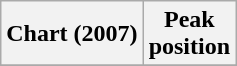<table class="wikitable sortable">
<tr>
<th>Chart (2007)</th>
<th>Peak<br>position</th>
</tr>
<tr>
</tr>
</table>
